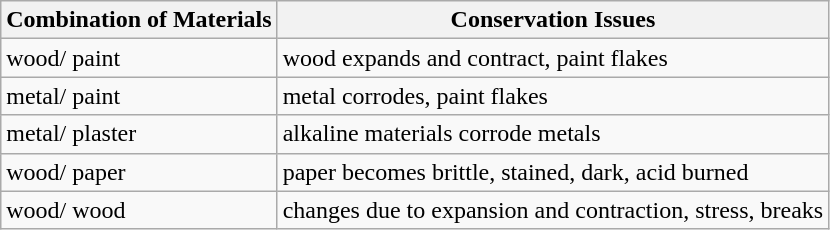<table class="wikitable">
<tr>
<th>Combination of Materials</th>
<th>Conservation Issues</th>
</tr>
<tr>
<td>wood/ paint</td>
<td>wood expands and contract, paint flakes</td>
</tr>
<tr>
<td>metal/ paint</td>
<td>metal corrodes, paint flakes</td>
</tr>
<tr>
<td>metal/ plaster</td>
<td>alkaline materials corrode metals</td>
</tr>
<tr>
<td>wood/ paper</td>
<td>paper becomes brittle, stained, dark, acid burned</td>
</tr>
<tr>
<td>wood/ wood</td>
<td>changes due to expansion and contraction, stress, breaks</td>
</tr>
</table>
